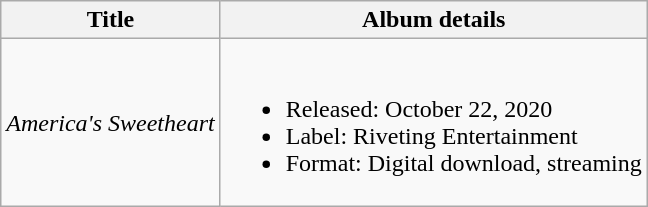<table class="wikitable">
<tr>
<th>Title</th>
<th>Album details</th>
</tr>
<tr>
<td><em>America's Sweetheart</em></td>
<td><br><ul><li>Released: October 22, 2020</li><li>Label: Riveting Entertainment</li><li>Format: Digital download, streaming</li></ul></td>
</tr>
</table>
